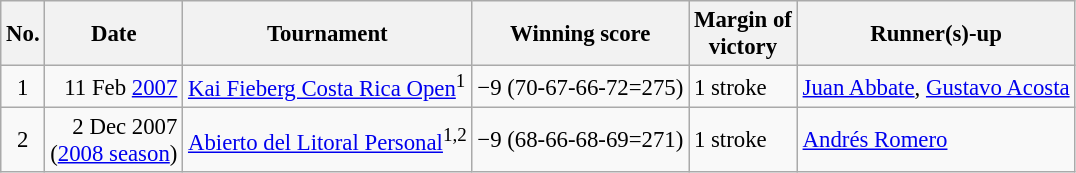<table class="wikitable" style="font-size:95%;">
<tr>
<th>No.</th>
<th>Date</th>
<th>Tournament</th>
<th>Winning score</th>
<th>Margin of<br>victory</th>
<th>Runner(s)-up</th>
</tr>
<tr>
<td align=center>1</td>
<td align=right>11 Feb <a href='#'>2007</a></td>
<td><a href='#'>Kai Fieberg Costa Rica Open</a><sup>1</sup></td>
<td>−9 (70-67-66-72=275)</td>
<td>1 stroke</td>
<td> <a href='#'>Juan Abbate</a>,  <a href='#'>Gustavo Acosta</a></td>
</tr>
<tr>
<td align=center>2</td>
<td align=right>2 Dec 2007<br>(<a href='#'>2008 season</a>)</td>
<td><a href='#'>Abierto del Litoral Personal</a><sup>1,2</sup></td>
<td>−9 (68-66-68-69=271)</td>
<td>1 stroke</td>
<td> <a href='#'>Andrés Romero</a></td>
</tr>
</table>
